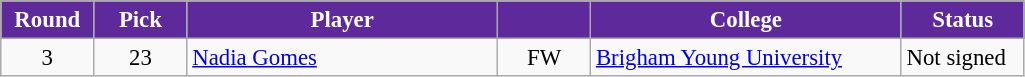<table class="wikitable" style="text-align:left; font-size:95%;">
<tr>
<th style="background:#5E299A; color:white; width:55px;">Round</th>
<th style="background:#5E299A; color:white; width:55px;">Pick</th>
<th style="background:#5E299A; color:white; width:200px;">Player</th>
<th style="background:#5E299A; color:white; width:55px;"></th>
<th style="background:#5E299A; color:white; width:200px;">College</th>
<th style="background:#5E299A; color:white; width:75px;">Status</th>
</tr>
<tr>
<td style="text-align: center;">3</td>
<td style="text-align: center;">23</td>
<td> <a href='#'>Nadia Gomes</a></td>
<td style="text-align: center;">FW</td>
<td> <a href='#'>Brigham Young University</a></td>
<td>Not signed</td>
</tr>
</table>
